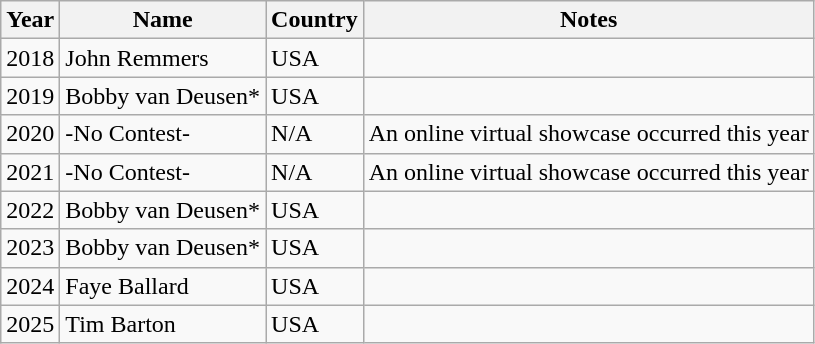<table class="wikitable">
<tr>
<th>Year</th>
<th>Name</th>
<th>Country</th>
<th>Notes</th>
</tr>
<tr>
<td>2018</td>
<td>John Remmers</td>
<td>USA</td>
<td></td>
</tr>
<tr>
<td>2019</td>
<td>Bobby van Deusen*</td>
<td>USA</td>
<td></td>
</tr>
<tr>
<td>2020</td>
<td>-No Contest-</td>
<td>N/A</td>
<td>An online virtual showcase occurred this year</td>
</tr>
<tr>
<td>2021</td>
<td>-No Contest-</td>
<td>N/A</td>
<td>An online virtual showcase occurred this year</td>
</tr>
<tr>
<td>2022</td>
<td>Bobby van Deusen*</td>
<td>USA</td>
<td></td>
</tr>
<tr>
<td>2023</td>
<td>Bobby van Deusen*</td>
<td>USA</td>
<td></td>
</tr>
<tr>
<td>2024</td>
<td>Faye Ballard</td>
<td>USA</td>
<td></td>
</tr>
<tr>
<td>2025</td>
<td>Tim Barton</td>
<td>USA</td>
<td></td>
</tr>
</table>
